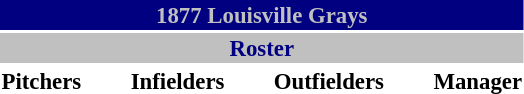<table class="toccolours" style="font-size: 95%;">
<tr>
<th colspan="10" style="background-color: navy; color: #C0C0C0; text-align: center;">1877 Louisville Grays</th>
</tr>
<tr>
<td colspan="10" style="background-color: #C0C0C0; color: navy; text-align: center;"><strong>Roster</strong></td>
</tr>
<tr>
<td valign="top"><strong>Pitchers</strong><br></td>
<td width="25px"></td>
<td valign="top"><strong>Infielders</strong><br>





</td>
<td width="25px"></td>
<td valign="top"><strong>Outfielders</strong><br>


</td>
<td width="25px"></td>
<td valign="top"><strong>Manager</strong><br></td>
</tr>
<tr>
</tr>
</table>
